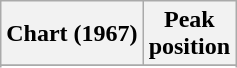<table class="wikitable sortable plainrowheaders" style="text-align:center">
<tr>
<th scope="col">Chart (1967)</th>
<th scope="col">Peak<br> position</th>
</tr>
<tr>
</tr>
<tr>
</tr>
</table>
